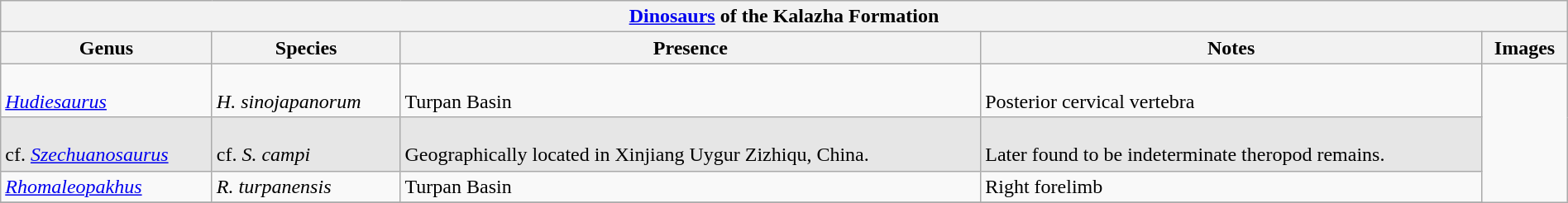<table class="wikitable" align="center" width="100%">
<tr>
<th colspan="5" align="center"><strong><a href='#'>Dinosaurs</a> of the Kalazha Formation</strong></th>
</tr>
<tr>
<th>Genus</th>
<th>Species</th>
<th>Presence</th>
<th>Notes</th>
<th>Images</th>
</tr>
<tr>
<td><br><em><a href='#'>Hudiesaurus</a></em></td>
<td><br><em>H. sinojapanorum</em></td>
<td><br>Turpan Basin</td>
<td><br>Posterior cervical vertebra</td>
</tr>
<tr>
<td style="background:#E6E6E6;"><br>cf. <em><a href='#'>Szechuanosaurus</a></em></td>
<td style="background:#E6E6E6;"><br>cf. <em>S. campi</em></td>
<td style="background:#E6E6E6;"><br>Geographically located in Xinjiang Uygur Zizhiqu, China.</td>
<td style="background:#E6E6E6;"><br>Later found to be indeterminate theropod remains.</td>
</tr>
<tr>
<td><em><a href='#'>Rhomaleopakhus</a></em></td>
<td><em>R. turpanensis</em></td>
<td>Turpan Basin</td>
<td>Right forelimb</td>
</tr>
<tr>
</tr>
</table>
